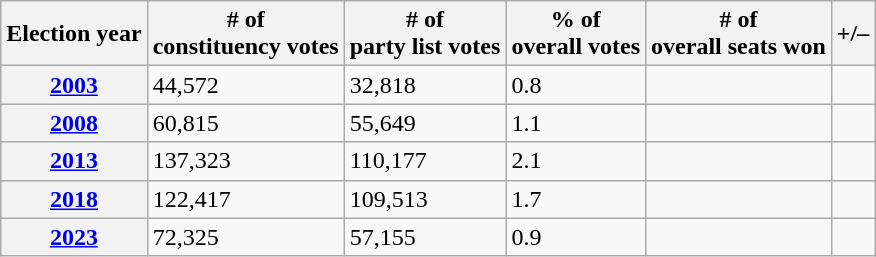<table class=wikitable>
<tr>
<th>Election year</th>
<th># of<br>constituency votes</th>
<th># of<br>party list votes</th>
<th>% of<br>overall votes</th>
<th># of<br>overall seats won</th>
<th>+/–</th>
</tr>
<tr>
<th><a href='#'>2003</a></th>
<td>44,572</td>
<td>32,818</td>
<td>0.8</td>
<td></td>
<td></td>
</tr>
<tr>
<th><a href='#'>2008</a></th>
<td>60,815</td>
<td>55,649</td>
<td>1.1 </td>
<td></td>
<td></td>
</tr>
<tr>
<th><a href='#'>2013</a></th>
<td>137,323</td>
<td>110,177</td>
<td>2.1 </td>
<td></td>
<td></td>
</tr>
<tr>
<th><a href='#'>2018</a></th>
<td>122,417</td>
<td>109,513</td>
<td>1.7 </td>
<td></td>
<td></td>
</tr>
<tr>
<th><a href='#'>2023</a></th>
<td>72,325</td>
<td>57,155</td>
<td>0.9 </td>
<td></td>
<td></td>
</tr>
</table>
